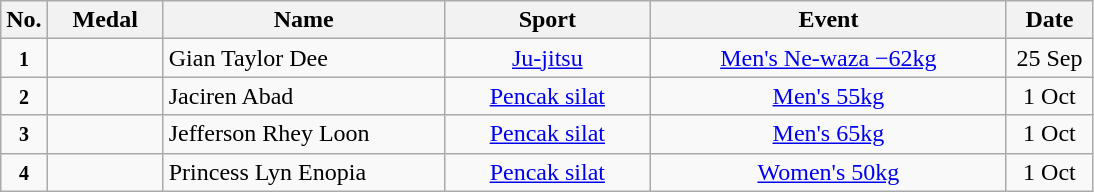<table class="wikitable" style="font-size:100%; text-align:center;">
<tr>
<th width="10">No.</th>
<th width="70">Medal</th>
<th width="180">Name</th>
<th width="130">Sport</th>
<th width="230">Event</th>
<th width="50">Date</th>
</tr>
<tr>
<td><small><strong>1</strong></small></td>
<td></td>
<td align=left>Gian Taylor Dee</td>
<td> <a href='#'>Ju-jitsu</a></td>
<td><a href='#'>Men's Ne-waza −62kg</a></td>
<td>25 Sep</td>
</tr>
<tr>
<td><small><strong>2</strong></small></td>
<td></td>
<td align=left>Jaciren Abad</td>
<td> <a href='#'>Pencak silat</a></td>
<td><a href='#'>Men's 55kg</a></td>
<td>1 Oct</td>
</tr>
<tr>
<td><small><strong>3</strong></small></td>
<td></td>
<td align=left>Jefferson Rhey Loon</td>
<td> <a href='#'>Pencak silat</a></td>
<td><a href='#'>Men's 65kg</a></td>
<td>1 Oct</td>
</tr>
<tr>
<td><small><strong>4</strong></small></td>
<td></td>
<td align=left>Princess Lyn Enopia</td>
<td> <a href='#'>Pencak silat</a></td>
<td><a href='#'>Women's 50kg</a></td>
<td>1 Oct</td>
</tr>
</table>
